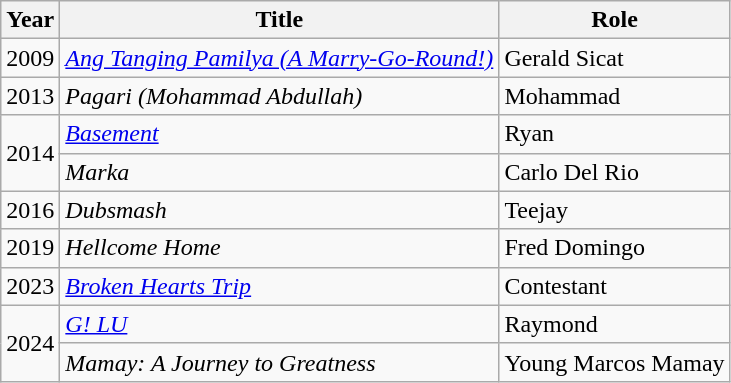<table class="wikitable sortable">
<tr>
<th>Year</th>
<th>Title</th>
<th>Role</th>
</tr>
<tr>
<td>2009</td>
<td><em><a href='#'>Ang Tanging Pamilya (A Marry-Go-Round!)</a></em></td>
<td>Gerald Sicat</td>
</tr>
<tr>
<td>2013</td>
<td><em>Pagari (Mohammad Abdullah)</em></td>
<td>Mohammad</td>
</tr>
<tr>
<td rowspan="2">2014</td>
<td><em><a href='#'>Basement</a></em></td>
<td>Ryan</td>
</tr>
<tr>
<td><em>Marka</em></td>
<td>Carlo Del Rio</td>
</tr>
<tr>
<td>2016</td>
<td><em>Dubsmash</em></td>
<td>Teejay</td>
</tr>
<tr>
<td>2019</td>
<td><em>Hellcome Home</em></td>
<td>Fred Domingo</td>
</tr>
<tr>
<td>2023</td>
<td><em><a href='#'>Broken Hearts Trip</a></em></td>
<td>Contestant</td>
</tr>
<tr>
<td rowspan="2">2024</td>
<td><em><a href='#'>G! LU</a></em></td>
<td>Raymond</td>
</tr>
<tr>
<td><em>Mamay: A Journey to Greatness</em></td>
<td>Young Marcos Mamay</td>
</tr>
</table>
